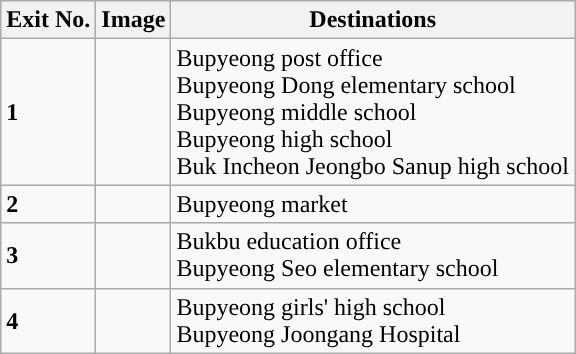<table class="wikitable">
<tr>
<th>Exit No.</th>
<th>Image</th>
<th>Destinations</th>
</tr>
<tr>
<td><strong>1</strong></td>
<td></td>
<td>Bupyeong post office<br>Bupyeong Dong elementary school<br>Bupyeong middle school<br>Bupyeong high school<br>Buk Incheon Jeongbo Sanup high school</td>
</tr>
<tr>
<td><strong>2</strong></td>
<td></td>
<td>Bupyeong market</td>
</tr>
<tr>
<td><strong>3</strong></td>
<td></td>
<td>Bukbu education office<br>Bupyeong Seo elementary school</td>
</tr>
<tr>
<td><strong>4</strong></td>
<td></td>
<td>Bupyeong girls' high school<br>Bupyeong Joongang Hospital</td>
</tr>
</table>
